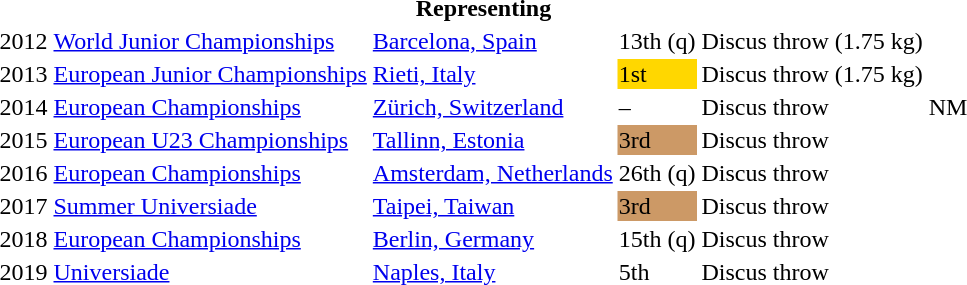<table>
<tr>
<th colspan="6">Representing </th>
</tr>
<tr>
<td>2012</td>
<td><a href='#'>World Junior Championships</a></td>
<td><a href='#'>Barcelona, Spain</a></td>
<td>13th (q)</td>
<td>Discus throw (1.75 kg)</td>
<td></td>
</tr>
<tr>
<td>2013</td>
<td><a href='#'>European Junior Championships</a></td>
<td><a href='#'>Rieti, Italy</a></td>
<td bgcolor=gold>1st</td>
<td>Discus throw (1.75 kg)</td>
<td></td>
</tr>
<tr>
<td>2014</td>
<td><a href='#'>European Championships</a></td>
<td><a href='#'>Zürich, Switzerland</a></td>
<td>–</td>
<td>Discus throw</td>
<td>NM</td>
</tr>
<tr>
<td>2015</td>
<td><a href='#'>European U23 Championships</a></td>
<td><a href='#'>Tallinn, Estonia</a></td>
<td bgcolor=cc9966>3rd</td>
<td>Discus throw</td>
<td></td>
</tr>
<tr>
<td>2016</td>
<td><a href='#'>European Championships</a></td>
<td><a href='#'>Amsterdam, Netherlands</a></td>
<td>26th (q)</td>
<td>Discus throw</td>
<td></td>
</tr>
<tr>
<td>2017</td>
<td><a href='#'>Summer Universiade</a></td>
<td><a href='#'>Taipei, Taiwan</a></td>
<td bgcolor=cc9966>3rd</td>
<td>Discus throw</td>
<td></td>
</tr>
<tr>
<td>2018</td>
<td><a href='#'>European Championships</a></td>
<td><a href='#'>Berlin, Germany</a></td>
<td>15th (q)</td>
<td>Discus throw</td>
<td></td>
</tr>
<tr>
<td>2019</td>
<td><a href='#'>Universiade</a></td>
<td><a href='#'>Naples, Italy</a></td>
<td>5th</td>
<td>Discus throw</td>
<td></td>
</tr>
</table>
